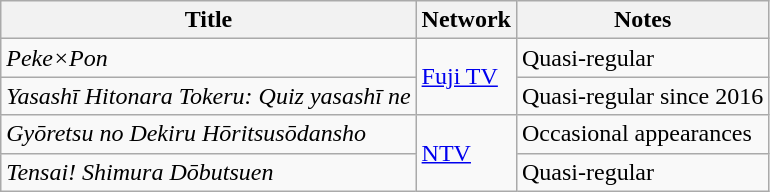<table class="wikitable">
<tr>
<th>Title</th>
<th>Network</th>
<th>Notes</th>
</tr>
<tr>
<td><em>Peke×Pon</em></td>
<td rowspan="2"><a href='#'>Fuji TV</a></td>
<td>Quasi-regular</td>
</tr>
<tr>
<td><em>Yasashī Hitonara Tokeru: Quiz yasashī ne</em></td>
<td>Quasi-regular since 2016</td>
</tr>
<tr>
<td><em>Gyōretsu no Dekiru Hōritsusōdansho</em></td>
<td rowspan="2"><a href='#'>NTV</a></td>
<td>Occasional appearances</td>
</tr>
<tr>
<td><em>Tensai! Shimura Dōbutsuen</em></td>
<td>Quasi-regular</td>
</tr>
</table>
